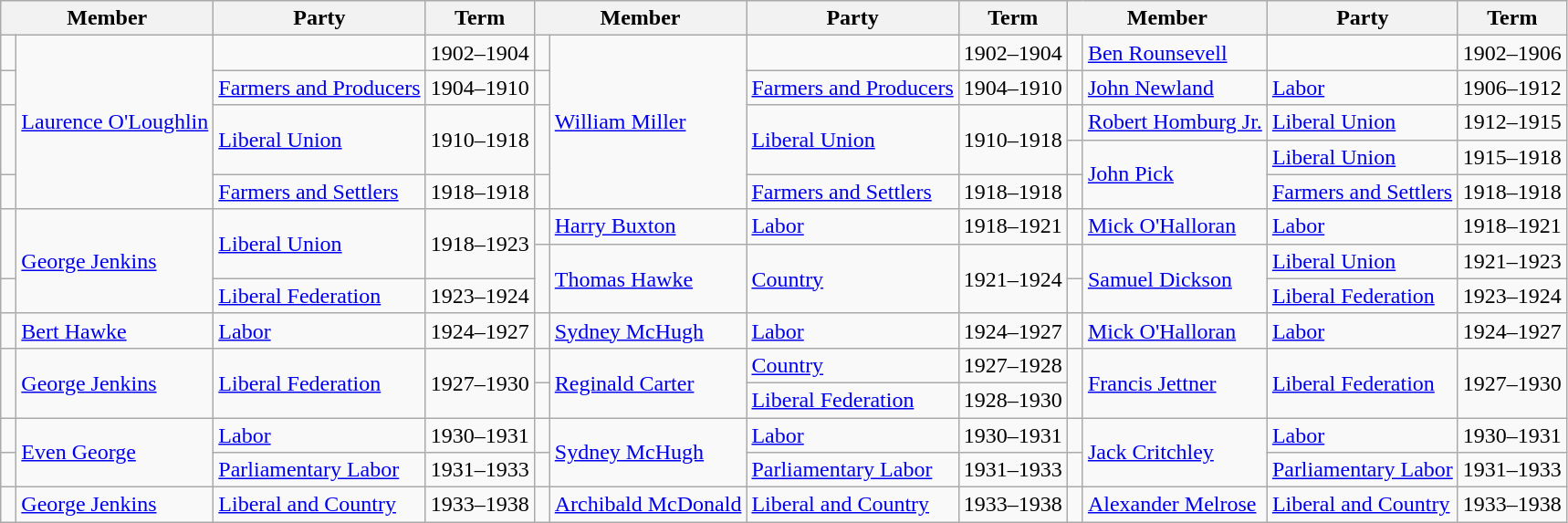<table class="wikitable">
<tr>
<th colspan=2>Member</th>
<th>Party</th>
<th>Term</th>
<th colspan=2>Member</th>
<th>Party</th>
<th>Term</th>
<th colspan=2>Member</th>
<th>Party</th>
<th>Term</th>
</tr>
<tr>
<td> </td>
<td rowspan=7><a href='#'>Laurence O'Loughlin</a></td>
<td></td>
<td>1902–1904</td>
<td> </td>
<td rowspan=7><a href='#'>William Miller</a></td>
<td></td>
<td>1902–1904</td>
<td rowspan=2 > </td>
<td rowspan=2><a href='#'>Ben Rounsevell</a></td>
<td rowspan=2></td>
<td rowspan=2>1902–1906</td>
</tr>
<tr>
<td rowspan=2 > </td>
<td rowspan=2><a href='#'>Farmers and Producers</a></td>
<td rowspan=2>1904–1910</td>
<td rowspan=2 > </td>
<td rowspan=2><a href='#'>Farmers and Producers</a></td>
<td rowspan=2>1904–1910</td>
</tr>
<tr>
<td rowspan=2 > </td>
<td rowspan=2><a href='#'>John Newland</a></td>
<td rowspan=2><a href='#'>Labor</a></td>
<td rowspan=2>1906–1912</td>
</tr>
<tr>
<td rowspan=3 > </td>
<td rowspan=3><a href='#'>Liberal Union</a></td>
<td rowspan=3>1910–1918</td>
<td rowspan=3 > </td>
<td rowspan=3><a href='#'>Liberal Union</a></td>
<td rowspan=3>1910–1918</td>
</tr>
<tr>
<td> </td>
<td><a href='#'>Robert Homburg Jr.</a></td>
<td><a href='#'>Liberal Union</a></td>
<td>1912–1915</td>
</tr>
<tr>
<td> </td>
<td rowspan=2><a href='#'>John Pick</a></td>
<td><a href='#'>Liberal Union</a></td>
<td>1915–1918</td>
</tr>
<tr>
<td> </td>
<td><a href='#'>Farmers and Settlers</a></td>
<td>1918–1918</td>
<td> </td>
<td><a href='#'>Farmers and Settlers</a></td>
<td>1918–1918</td>
<td> </td>
<td><a href='#'>Farmers and Settlers</a></td>
<td>1918–1918</td>
</tr>
<tr>
<td rowspan=2 > </td>
<td rowspan=3><a href='#'>George Jenkins</a></td>
<td rowspan=2><a href='#'>Liberal Union</a></td>
<td rowspan=2>1918–1923</td>
<td> </td>
<td><a href='#'>Harry Buxton</a></td>
<td><a href='#'>Labor</a></td>
<td>1918–1921</td>
<td> </td>
<td><a href='#'>Mick O'Halloran</a></td>
<td><a href='#'>Labor</a></td>
<td>1918–1921</td>
</tr>
<tr>
<td rowspan=2 > </td>
<td rowspan=2><a href='#'>Thomas Hawke</a></td>
<td rowspan=2><a href='#'>Country</a></td>
<td rowspan=2>1921–1924</td>
<td> </td>
<td rowspan=2><a href='#'>Samuel Dickson</a></td>
<td><a href='#'>Liberal Union</a></td>
<td>1921–1923</td>
</tr>
<tr>
<td> </td>
<td><a href='#'>Liberal Federation</a></td>
<td>1923–1924</td>
<td> </td>
<td><a href='#'>Liberal Federation</a></td>
<td>1923–1924</td>
</tr>
<tr>
<td> </td>
<td><a href='#'>Bert Hawke</a></td>
<td><a href='#'>Labor</a></td>
<td>1924–1927</td>
<td> </td>
<td><a href='#'>Sydney McHugh</a></td>
<td><a href='#'>Labor</a></td>
<td>1924–1927</td>
<td> </td>
<td><a href='#'>Mick O'Halloran</a></td>
<td><a href='#'>Labor</a></td>
<td>1924–1927</td>
</tr>
<tr>
<td rowspan=2 > </td>
<td rowspan=2><a href='#'>George Jenkins</a></td>
<td rowspan=2><a href='#'>Liberal Federation</a></td>
<td rowspan=2>1927–1930</td>
<td> </td>
<td rowspan=2><a href='#'>Reginald Carter</a></td>
<td><a href='#'>Country</a></td>
<td>1927–1928</td>
<td rowspan=2 > </td>
<td rowspan=2><a href='#'>Francis Jettner</a></td>
<td rowspan=2><a href='#'>Liberal Federation</a></td>
<td rowspan=2>1927–1930</td>
</tr>
<tr>
<td> </td>
<td><a href='#'>Liberal Federation</a></td>
<td>1928–1930</td>
</tr>
<tr>
<td> </td>
<td rowspan=2><a href='#'>Even George</a></td>
<td><a href='#'>Labor</a></td>
<td>1930–1931</td>
<td> </td>
<td rowspan=2><a href='#'>Sydney McHugh</a></td>
<td><a href='#'>Labor</a></td>
<td>1930–1931</td>
<td> </td>
<td rowspan=2><a href='#'>Jack Critchley</a></td>
<td><a href='#'>Labor</a></td>
<td>1930–1931</td>
</tr>
<tr>
<td> </td>
<td><a href='#'>Parliamentary Labor</a></td>
<td>1931–1933</td>
<td> </td>
<td><a href='#'>Parliamentary Labor</a></td>
<td>1931–1933</td>
<td> </td>
<td><a href='#'>Parliamentary Labor</a></td>
<td>1931–1933</td>
</tr>
<tr>
<td> </td>
<td><a href='#'>George Jenkins</a></td>
<td><a href='#'>Liberal and Country</a></td>
<td>1933–1938</td>
<td> </td>
<td><a href='#'>Archibald McDonald</a></td>
<td><a href='#'>Liberal and Country</a></td>
<td>1933–1938</td>
<td> </td>
<td><a href='#'>Alexander Melrose</a></td>
<td><a href='#'>Liberal and Country</a></td>
<td>1933–1938</td>
</tr>
</table>
